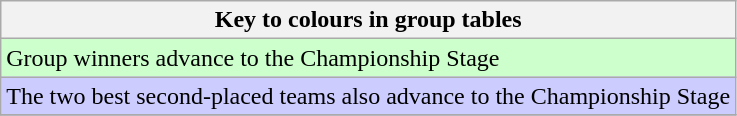<table class="wikitable">
<tr>
<th>Key to colours in group tables</th>
</tr>
<tr bgcolor="#ccffcc">
<td>Group winners advance to the Championship Stage</td>
</tr>
<tr bgcolor="#ccccff">
<td>The two best second-placed teams also advance to the Championship Stage</td>
</tr>
<tr>
</tr>
</table>
